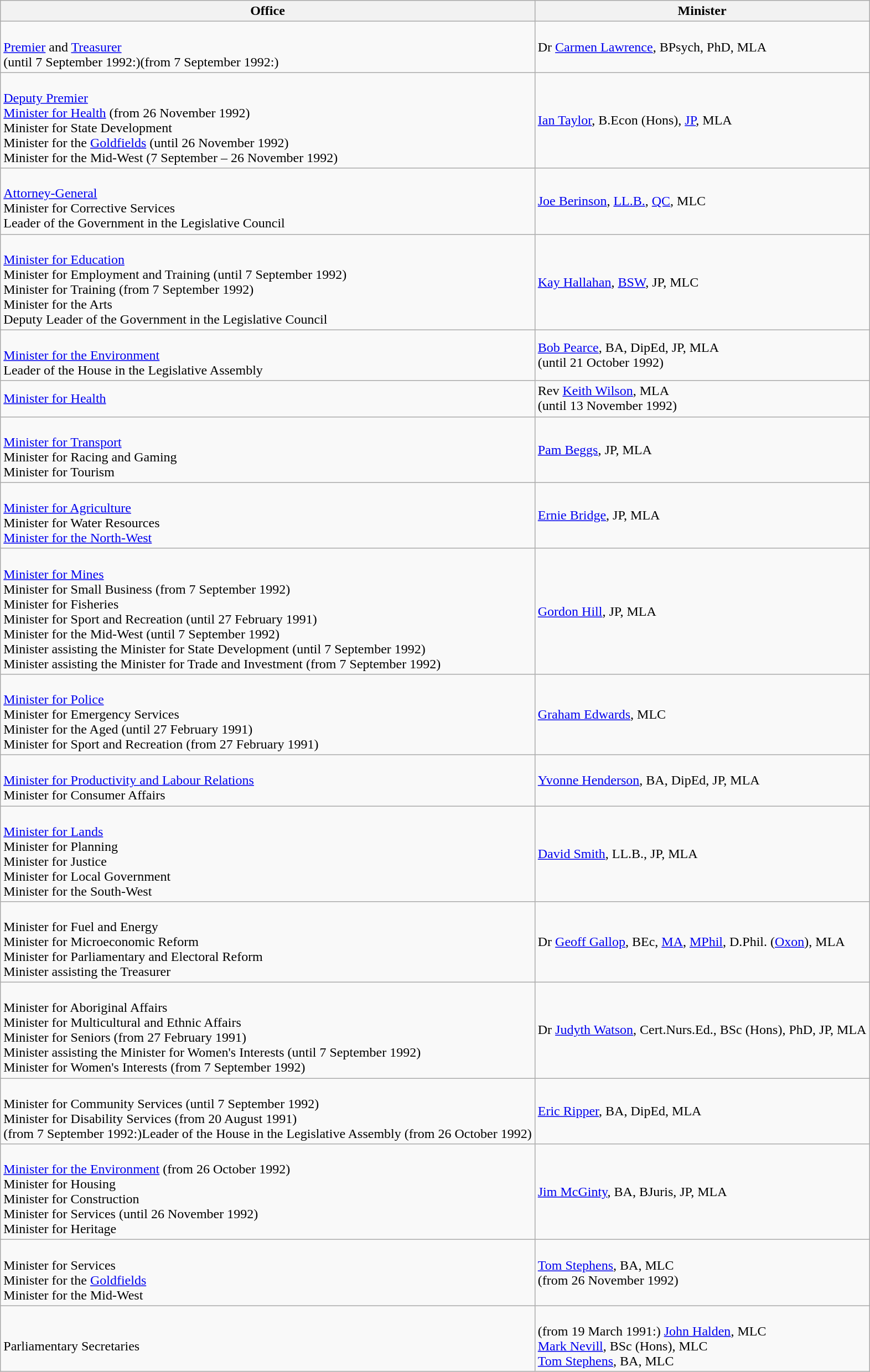<table class="wikitable">
<tr>
<th>Office</th>
<th>Minister</th>
</tr>
<tr>
<td><br><a href='#'>Premier</a> and <a href='#'>Treasurer</a><br>(until 7 September 1992:)(from 7 September 1992:)</td>
<td>Dr <a href='#'>Carmen Lawrence</a>, BPsych, PhD, MLA</td>
</tr>
<tr>
<td><br><a href='#'>Deputy Premier</a><br>
<a href='#'>Minister for Health</a> (from 26 November 1992)<br>
Minister for State Development<br>
Minister for the <a href='#'>Goldfields</a> (until 26 November 1992)<br>
Minister for the Mid-West (7 September – 26 November 1992)</td>
<td><a href='#'>Ian Taylor</a>, B.Econ (Hons), <a href='#'>JP</a>, MLA</td>
</tr>
<tr>
<td><br><a href='#'>Attorney-General</a><br>
Minister for Corrective Services<br>
Leader of the Government in the Legislative Council</td>
<td><a href='#'>Joe Berinson</a>, <a href='#'>LL.B.</a>, <a href='#'>QC</a>, MLC</td>
</tr>
<tr>
<td><br><a href='#'>Minister for Education</a><br>
Minister for Employment and Training (until 7 September 1992)<br>
Minister for Training (from 7 September 1992)<br>
Minister for the Arts<br>
Deputy Leader of the Government in the Legislative Council</td>
<td><a href='#'>Kay Hallahan</a>, <a href='#'>BSW</a>, JP, MLC</td>
</tr>
<tr>
<td><br><a href='#'>Minister for the Environment</a><br>
Leader of the House in the Legislative Assembly</td>
<td><a href='#'>Bob Pearce</a>, BA, DipEd, JP, MLA<br>(until 21 October 1992)</td>
</tr>
<tr>
<td><a href='#'>Minister for Health</a></td>
<td>Rev <a href='#'>Keith Wilson</a>, MLA<br>(until 13 November 1992)</td>
</tr>
<tr>
<td><br><a href='#'>Minister for Transport</a><br>
Minister for Racing and Gaming<br>
Minister for Tourism</td>
<td><a href='#'>Pam Beggs</a>, JP, MLA</td>
</tr>
<tr>
<td><br><a href='#'>Minister for Agriculture</a><br>
Minister for Water Resources<br>
<a href='#'>Minister for the North-West</a><br></td>
<td><a href='#'>Ernie Bridge</a>, JP, MLA</td>
</tr>
<tr>
<td><br><a href='#'>Minister for Mines</a><br>
Minister for Small Business (from 7 September 1992)<br>
Minister for Fisheries<br>
Minister for Sport and Recreation (until 27 February 1991)<br>
Minister for the Mid-West (until 7 September 1992)<br>
Minister assisting the Minister for State Development (until 7 September 1992)<br>
Minister assisting the Minister for Trade and Investment (from 7 September 1992)</td>
<td><a href='#'>Gordon Hill</a>, JP, MLA</td>
</tr>
<tr>
<td><br><a href='#'>Minister for Police</a><br>
Minister for Emergency Services<br>
Minister for the Aged (until 27 February 1991)<br>
Minister for Sport and Recreation (from 27 February 1991)<br></td>
<td><a href='#'>Graham Edwards</a>, MLC</td>
</tr>
<tr>
<td><br><a href='#'>Minister for Productivity and Labour Relations</a><br>
Minister for Consumer Affairs</td>
<td><a href='#'>Yvonne Henderson</a>, BA, DipEd, JP, MLA</td>
</tr>
<tr>
<td><br><a href='#'>Minister for Lands</a><br>
Minister for Planning<br>
Minister for Justice<br>
Minister for Local Government<br>
Minister for the South-West</td>
<td><a href='#'>David Smith</a>, LL.B., JP, MLA</td>
</tr>
<tr>
<td><br>Minister for Fuel and Energy<br>
Minister for Microeconomic Reform<br>
Minister for Parliamentary and Electoral Reform<br>
Minister assisting the Treasurer</td>
<td>Dr <a href='#'>Geoff Gallop</a>, BEc, <a href='#'>MA</a>, <a href='#'>MPhil</a>, D.Phil. (<a href='#'>Oxon</a>), MLA</td>
</tr>
<tr>
<td><br>Minister for Aboriginal Affairs<br>
Minister for Multicultural and Ethnic Affairs<br>
Minister for Seniors (from 27 February 1991)<br>
Minister assisting the Minister for Women's Interests (until 7 September 1992)<br>
Minister for Women's Interests (from 7 September 1992)</td>
<td>Dr <a href='#'>Judyth Watson</a>, Cert.Nurs.Ed., BSc (Hons), PhD, JP, MLA</td>
</tr>
<tr>
<td><br>Minister for Community Services (until 7 September 1992)<br>
Minister for Disability Services (from 20 August 1991)<br>(from 7 September 1992:)Leader of the House in the Legislative Assembly (from 26 October 1992)</td>
<td><a href='#'>Eric Ripper</a>, BA, DipEd, MLA</td>
</tr>
<tr>
<td><br><a href='#'>Minister for the Environment</a> (from 26 October 1992)<br>
Minister for Housing<br>
Minister for Construction<br>
Minister for Services (until 26 November 1992)<br>
Minister for Heritage<br></td>
<td><a href='#'>Jim McGinty</a>, BA, BJuris, JP, MLA</td>
</tr>
<tr>
<td><br>Minister for Services<br>
Minister for the <a href='#'>Goldfields</a><br>
Minister for the Mid-West</td>
<td><a href='#'>Tom Stephens</a>, BA, MLC<br>(from 26 November 1992)</td>
</tr>
<tr>
<td><br>Parliamentary Secretaries</td>
<td><br>(from 19 March 1991:)
<a href='#'>John Halden</a>, MLC<br>
<a href='#'>Mark Nevill</a>, BSc (Hons), MLC<br>
<a href='#'>Tom Stephens</a>, BA, MLC<br></td>
</tr>
</table>
